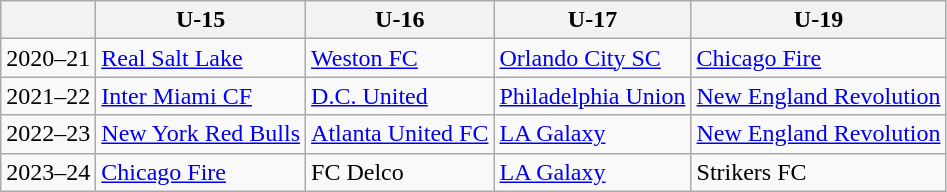<table class="wikitable">
<tr>
<th></th>
<th>U-15</th>
<th>U-16</th>
<th>U-17</th>
<th>U-19</th>
</tr>
<tr>
<td>2020–21</td>
<td><a href='#'>Real Salt Lake</a></td>
<td><a href='#'>Weston FC</a></td>
<td><a href='#'>Orlando City SC</a></td>
<td><a href='#'>Chicago Fire</a></td>
</tr>
<tr>
<td>2021–22</td>
<td><a href='#'>Inter Miami CF</a></td>
<td><a href='#'>D.C. United</a></td>
<td><a href='#'>Philadelphia Union</a></td>
<td><a href='#'>New England Revolution</a></td>
</tr>
<tr>
<td>2022–23</td>
<td><a href='#'>New York Red Bulls</a></td>
<td><a href='#'>Atlanta United FC</a></td>
<td><a href='#'>LA Galaxy</a></td>
<td><a href='#'>New England Revolution</a></td>
</tr>
<tr>
<td>2023–24</td>
<td><a href='#'>Chicago Fire</a></td>
<td>FC Delco</td>
<td><a href='#'>LA Galaxy</a></td>
<td>Strikers FC</td>
</tr>
</table>
